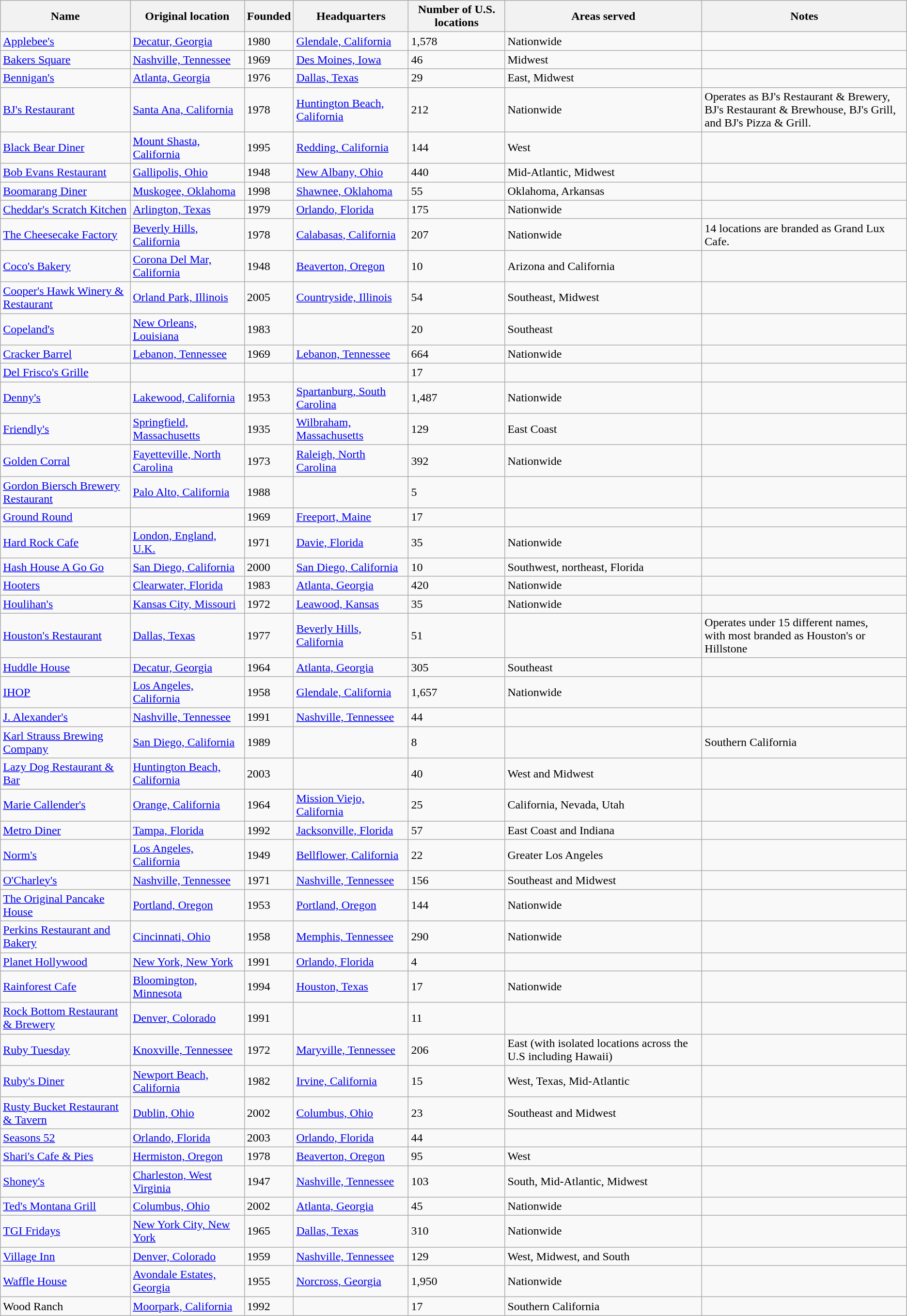<table class="wikitable sortable">
<tr>
<th>Name</th>
<th>Original location</th>
<th>Founded</th>
<th>Headquarters</th>
<th data-sort-type="number">Number of U.S. locations</th>
<th>Areas served</th>
<th>Notes</th>
</tr>
<tr>
<td><a href='#'>Applebee's</a></td>
<td><a href='#'>Decatur, Georgia</a></td>
<td>1980</td>
<td><a href='#'>Glendale, California</a></td>
<td>1,578</td>
<td>Nationwide</td>
<td></td>
</tr>
<tr>
<td><a href='#'>Bakers Square</a></td>
<td><a href='#'>Nashville, Tennessee</a></td>
<td>1969</td>
<td><a href='#'>Des Moines, Iowa</a></td>
<td>46</td>
<td>Midwest</td>
<td></td>
</tr>
<tr>
<td><a href='#'>Bennigan's</a></td>
<td><a href='#'>Atlanta, Georgia</a></td>
<td>1976</td>
<td><a href='#'>Dallas, Texas</a></td>
<td>29</td>
<td>East, Midwest</td>
<td></td>
</tr>
<tr>
<td><a href='#'>BJ's Restaurant</a></td>
<td><a href='#'>Santa Ana, California</a></td>
<td>1978</td>
<td><a href='#'>Huntington Beach, California</a></td>
<td>212</td>
<td>Nationwide</td>
<td>Operates as BJ's Restaurant & Brewery,<br>BJ's Restaurant & Brewhouse, BJ's Grill, and BJ's Pizza & Grill.</td>
</tr>
<tr>
<td><a href='#'>Black Bear Diner</a></td>
<td><a href='#'>Mount Shasta, California</a></td>
<td>1995</td>
<td><a href='#'>Redding, California</a></td>
<td>144</td>
<td>West</td>
<td></td>
</tr>
<tr>
<td><a href='#'>Bob Evans Restaurant</a></td>
<td><a href='#'>Gallipolis, Ohio</a></td>
<td>1948</td>
<td><a href='#'>New Albany, Ohio</a></td>
<td>440</td>
<td>Mid-Atlantic, Midwest</td>
<td></td>
</tr>
<tr>
<td><a href='#'>Boomarang Diner</a></td>
<td><a href='#'>Muskogee, Oklahoma</a></td>
<td>1998</td>
<td><a href='#'>Shawnee, Oklahoma</a></td>
<td>55</td>
<td>Oklahoma, Arkansas</td>
<td></td>
</tr>
<tr>
<td><a href='#'>Cheddar's Scratch Kitchen</a></td>
<td><a href='#'>Arlington, Texas</a></td>
<td>1979</td>
<td><a href='#'>Orlando, Florida</a></td>
<td>175</td>
<td>Nationwide</td>
<td></td>
</tr>
<tr>
<td><a href='#'>The Cheesecake Factory</a></td>
<td><a href='#'>Beverly Hills, California</a></td>
<td>1978</td>
<td><a href='#'>Calabasas, California</a></td>
<td>207</td>
<td>Nationwide</td>
<td>14 locations are branded as Grand Lux Cafe.</td>
</tr>
<tr>
<td><a href='#'>Coco's Bakery</a></td>
<td><a href='#'>Corona Del Mar, California</a></td>
<td>1948</td>
<td><a href='#'>Beaverton, Oregon</a></td>
<td>10</td>
<td>Arizona and California</td>
<td></td>
</tr>
<tr>
<td><a href='#'>Cooper's Hawk Winery & Restaurant</a></td>
<td><a href='#'>Orland Park, Illinois</a></td>
<td>2005</td>
<td><a href='#'>Countryside, Illinois</a></td>
<td>54</td>
<td>Southeast, Midwest</td>
<td></td>
</tr>
<tr>
<td><a href='#'>Copeland's</a></td>
<td><a href='#'>New Orleans, Louisiana</a></td>
<td>1983</td>
<td></td>
<td>20</td>
<td>Southeast</td>
<td></td>
</tr>
<tr>
<td><a href='#'>Cracker Barrel</a></td>
<td><a href='#'>Lebanon, Tennessee</a></td>
<td>1969</td>
<td><a href='#'>Lebanon, Tennessee</a></td>
<td>664</td>
<td>Nationwide</td>
<td></td>
</tr>
<tr>
<td><a href='#'>Del Frisco's Grille</a></td>
<td></td>
<td></td>
<td></td>
<td>17</td>
<td></td>
<td></td>
</tr>
<tr>
<td><a href='#'>Denny's</a></td>
<td><a href='#'>Lakewood, California</a></td>
<td>1953</td>
<td><a href='#'>Spartanburg, South Carolina</a></td>
<td>1,487</td>
<td>Nationwide</td>
<td></td>
</tr>
<tr>
<td><a href='#'>Friendly's</a></td>
<td><a href='#'>Springfield, Massachusetts</a></td>
<td>1935</td>
<td><a href='#'>Wilbraham, Massachusetts</a></td>
<td>129</td>
<td>East Coast</td>
<td></td>
</tr>
<tr>
<td><a href='#'>Golden Corral</a></td>
<td><a href='#'>Fayetteville, North Carolina</a></td>
<td>1973</td>
<td><a href='#'>Raleigh, North Carolina</a></td>
<td>392</td>
<td>Nationwide</td>
<td></td>
</tr>
<tr>
<td><a href='#'>Gordon Biersch Brewery Restaurant</a></td>
<td><a href='#'>Palo Alto, California</a></td>
<td>1988</td>
<td></td>
<td>5</td>
<td></td>
<td></td>
</tr>
<tr>
<td><a href='#'>Ground Round</a></td>
<td></td>
<td>1969</td>
<td><a href='#'>Freeport, Maine</a></td>
<td>17</td>
<td></td>
<td></td>
</tr>
<tr>
<td><a href='#'>Hard Rock Cafe</a></td>
<td><a href='#'>London, England, U.K.</a></td>
<td>1971</td>
<td><a href='#'>Davie, Florida</a></td>
<td>35</td>
<td>Nationwide</td>
<td></td>
</tr>
<tr>
<td><a href='#'>Hash House A Go Go</a></td>
<td><a href='#'>San Diego, California</a></td>
<td>2000</td>
<td><a href='#'>San Diego, California</a></td>
<td>10</td>
<td>Southwest, northeast, Florida</td>
<td></td>
</tr>
<tr>
<td><a href='#'>Hooters</a></td>
<td><a href='#'>Clearwater, Florida</a></td>
<td>1983</td>
<td><a href='#'>Atlanta, Georgia</a></td>
<td>420</td>
<td>Nationwide</td>
<td></td>
</tr>
<tr>
<td><a href='#'>Houlihan's</a></td>
<td><a href='#'>Kansas City, Missouri</a></td>
<td>1972</td>
<td><a href='#'>Leawood, Kansas</a></td>
<td>35</td>
<td>Nationwide</td>
<td></td>
</tr>
<tr>
<td><a href='#'>Houston's Restaurant</a></td>
<td><a href='#'>Dallas, Texas</a></td>
<td>1977</td>
<td><a href='#'>Beverly Hills, California</a></td>
<td>51</td>
<td></td>
<td>Operates under 15 different names,<br>with most branded as Houston's or Hillstone</td>
</tr>
<tr>
<td><a href='#'>Huddle House</a></td>
<td><a href='#'>Decatur, Georgia</a></td>
<td>1964</td>
<td><a href='#'>Atlanta, Georgia</a></td>
<td>305</td>
<td>Southeast</td>
<td></td>
</tr>
<tr>
<td><a href='#'>IHOP</a></td>
<td><a href='#'>Los Angeles, California</a></td>
<td>1958</td>
<td><a href='#'>Glendale, California</a></td>
<td>1,657</td>
<td>Nationwide</td>
<td></td>
</tr>
<tr>
<td><a href='#'>J. Alexander's</a></td>
<td><a href='#'>Nashville, Tennessee</a></td>
<td>1991</td>
<td><a href='#'>Nashville, Tennessee</a></td>
<td>44</td>
<td></td>
<td></td>
</tr>
<tr>
<td><a href='#'>Karl Strauss Brewing Company</a></td>
<td><a href='#'>San Diego, California</a></td>
<td>1989</td>
<td></td>
<td>8</td>
<td></td>
<td>Southern California</td>
</tr>
<tr>
<td><a href='#'>Lazy Dog Restaurant & Bar</a></td>
<td><a href='#'>Huntington Beach, California</a></td>
<td>2003</td>
<td></td>
<td>40</td>
<td>West and Midwest</td>
<td></td>
</tr>
<tr>
<td><a href='#'>Marie Callender's</a></td>
<td><a href='#'>Orange, California</a></td>
<td>1964</td>
<td><a href='#'>Mission Viejo, California</a></td>
<td>25</td>
<td>California, Nevada, Utah</td>
<td></td>
</tr>
<tr>
<td><a href='#'>Metro Diner</a></td>
<td><a href='#'>Tampa, Florida</a></td>
<td>1992</td>
<td><a href='#'>Jacksonville, Florida</a></td>
<td>57</td>
<td>East Coast and Indiana</td>
<td></td>
</tr>
<tr>
<td><a href='#'>Norm's</a></td>
<td><a href='#'>Los Angeles, California</a></td>
<td>1949</td>
<td><a href='#'>Bellflower, California</a></td>
<td>22</td>
<td>Greater Los Angeles</td>
<td></td>
</tr>
<tr>
<td><a href='#'>O'Charley's</a></td>
<td><a href='#'>Nashville, Tennessee</a></td>
<td>1971</td>
<td><a href='#'>Nashville, Tennessee</a></td>
<td>156</td>
<td>Southeast and Midwest</td>
<td></td>
</tr>
<tr>
<td><a href='#'>The Original Pancake House</a></td>
<td><a href='#'>Portland, Oregon</a></td>
<td>1953</td>
<td><a href='#'>Portland, Oregon</a></td>
<td>144</td>
<td>Nationwide</td>
<td></td>
</tr>
<tr>
<td><a href='#'>Perkins Restaurant and Bakery</a></td>
<td><a href='#'>Cincinnati, Ohio</a></td>
<td>1958</td>
<td><a href='#'>Memphis, Tennessee</a></td>
<td>290</td>
<td>Nationwide</td>
<td></td>
</tr>
<tr>
<td><a href='#'>Planet Hollywood</a></td>
<td><a href='#'>New York, New York</a></td>
<td>1991</td>
<td><a href='#'>Orlando, Florida</a></td>
<td>4</td>
<td></td>
<td></td>
</tr>
<tr>
<td><a href='#'>Rainforest Cafe</a></td>
<td><a href='#'>Bloomington, Minnesota</a></td>
<td>1994</td>
<td><a href='#'>Houston, Texas</a></td>
<td>17</td>
<td>Nationwide</td>
<td></td>
</tr>
<tr>
<td><a href='#'>Rock Bottom Restaurant & Brewery</a></td>
<td><a href='#'>Denver, Colorado</a></td>
<td>1991</td>
<td></td>
<td>11</td>
<td></td>
<td></td>
</tr>
<tr>
<td><a href='#'>Ruby Tuesday</a></td>
<td><a href='#'>Knoxville, Tennessee</a></td>
<td>1972</td>
<td><a href='#'>Maryville, Tennessee</a></td>
<td>206</td>
<td>East (with isolated locations across the U.S including Hawaii)</td>
<td></td>
</tr>
<tr>
<td><a href='#'>Ruby's Diner</a></td>
<td><a href='#'>Newport Beach, California</a></td>
<td>1982</td>
<td><a href='#'>Irvine, California</a></td>
<td>15</td>
<td>West, Texas, Mid-Atlantic</td>
<td></td>
</tr>
<tr>
<td><a href='#'>Rusty Bucket Restaurant & Tavern</a></td>
<td><a href='#'>Dublin, Ohio</a></td>
<td>2002</td>
<td><a href='#'>Columbus, Ohio</a></td>
<td>23</td>
<td>Southeast and Midwest</td>
<td></td>
</tr>
<tr>
<td><a href='#'>Seasons 52</a></td>
<td><a href='#'>Orlando, Florida</a></td>
<td>2003</td>
<td><a href='#'>Orlando, Florida</a></td>
<td>44</td>
<td></td>
<td></td>
</tr>
<tr>
<td><a href='#'>Shari's Cafe & Pies</a></td>
<td><a href='#'>Hermiston, Oregon</a></td>
<td>1978</td>
<td><a href='#'>Beaverton, Oregon</a></td>
<td>95</td>
<td>West</td>
<td></td>
</tr>
<tr>
<td><a href='#'>Shoney's</a></td>
<td><a href='#'>Charleston, West Virginia</a></td>
<td>1947</td>
<td><a href='#'>Nashville, Tennessee</a></td>
<td>103</td>
<td>South, Mid-Atlantic, Midwest</td>
<td></td>
</tr>
<tr>
<td><a href='#'>Ted's Montana Grill</a></td>
<td><a href='#'>Columbus, Ohio</a></td>
<td>2002</td>
<td><a href='#'>Atlanta, Georgia</a></td>
<td>45</td>
<td>Nationwide</td>
<td></td>
</tr>
<tr>
<td><a href='#'>TGI Fridays</a></td>
<td><a href='#'>New York City, New York</a></td>
<td>1965</td>
<td><a href='#'>Dallas, Texas</a></td>
<td>310</td>
<td>Nationwide</td>
<td></td>
</tr>
<tr>
<td><a href='#'>Village Inn</a></td>
<td><a href='#'>Denver, Colorado</a></td>
<td>1959</td>
<td><a href='#'>Nashville, Tennessee</a></td>
<td>129</td>
<td>West, Midwest, and South</td>
<td></td>
</tr>
<tr>
<td><a href='#'>Waffle House</a></td>
<td><a href='#'>Avondale Estates, Georgia</a></td>
<td>1955</td>
<td><a href='#'>Norcross, Georgia</a></td>
<td>1,950</td>
<td>Nationwide</td>
<td></td>
</tr>
<tr>
<td>Wood Ranch</td>
<td><a href='#'>Moorpark, California</a></td>
<td>1992</td>
<td></td>
<td>17</td>
<td>Southern California</td>
<td></td>
</tr>
</table>
